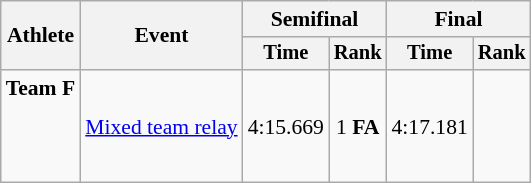<table class="wikitable" style="font-size:90%">
<tr>
<th rowspan=2>Athlete</th>
<th rowspan=2>Event</th>
<th colspan=2>Semifinal</th>
<th colspan=2>Final</th>
</tr>
<tr style="font-size:95%">
<th>Time</th>
<th>Rank</th>
<th>Time</th>
<th>Rank</th>
</tr>
<tr align=center>
<td align=left><strong>Team F</strong><br><br><br><br></td>
<td align=left><a href='#'>Mixed team relay</a></td>
<td>4:15.669</td>
<td>1 <strong>FA</strong></td>
<td>4:17.181</td>
<td></td>
</tr>
</table>
